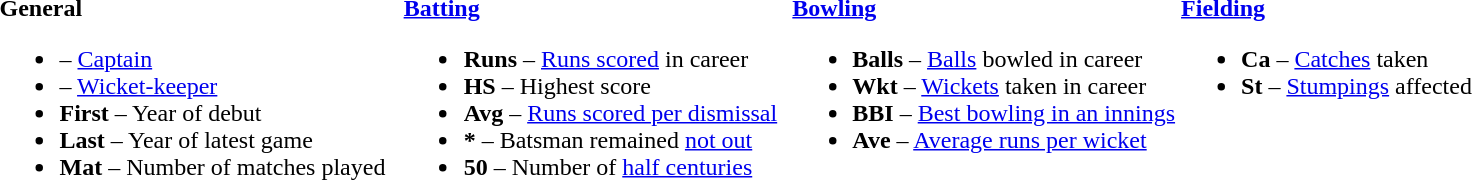<table>
<tr>
<td valign="top" style="width:26%"><br><strong>General</strong><ul><li> – <a href='#'>Captain</a></li><li> – <a href='#'>Wicket-keeper</a></li><li><strong>First</strong> – Year of debut</li><li><strong>Last</strong> – Year of latest game</li><li><strong>Mat</strong> – Number of matches played</li></ul></td>
<td valign="top" style="width:25%"><br><strong><a href='#'>Batting</a></strong><ul><li><strong>Runs</strong> – <a href='#'>Runs scored</a> in career</li><li><strong>HS</strong> – Highest score</li><li><strong>Avg</strong> – <a href='#'>Runs scored per dismissal</a></li><li><strong>*</strong> – Batsman remained <a href='#'>not out</a></li><li><strong>50</strong> – Number of <a href='#'>half centuries</a></li></ul></td>
<td valign="top" style="width:25%"><br><strong><a href='#'>Bowling</a></strong><ul><li><strong>Balls</strong> – <a href='#'>Balls</a> bowled in career</li><li><strong>Wkt</strong> – <a href='#'>Wickets</a> taken in career</li><li><strong>BBI</strong> – <a href='#'>Best bowling in an innings</a></li><li><strong>Ave</strong> – <a href='#'>Average runs per wicket</a></li></ul></td>
<td valign="top" style="width:24%"><br><strong><a href='#'>Fielding</a></strong><ul><li><strong>Ca</strong> – <a href='#'>Catches</a> taken</li><li><strong>St</strong> – <a href='#'>Stumpings</a> affected</li></ul></td>
</tr>
</table>
